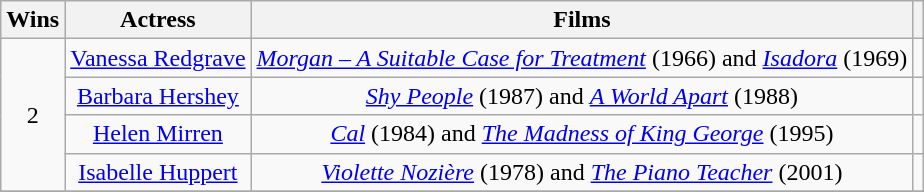<table class="wikitable" style="text-align:center;">
<tr>
<th scope="col">Wins</th>
<th scope="col">Actress</th>
<th scope="col">Films</th>
<th scope="col" class="unsortable"></th>
</tr>
<tr>
<td rowspan="4">2</td>
<td><a href='#'>Vanessa Redgrave</a></td>
<td><em><a href='#'>Morgan – A Suitable Case for Treatment</a></em> (1966) and <em><a href='#'>Isadora</a></em> (1969)</td>
<td></td>
</tr>
<tr>
<td><a href='#'>Barbara Hershey</a></td>
<td><em><a href='#'>Shy People</a></em> (1987) and <em><a href='#'>A World Apart</a></em> (1988)</td>
<td></td>
</tr>
<tr>
<td><a href='#'>Helen Mirren</a></td>
<td><em><a href='#'>Cal</a></em> (1984) and  <em><a href='#'>The Madness of King George</a></em> (1995)</td>
<td></td>
</tr>
<tr>
<td><a href='#'>Isabelle Huppert</a></td>
<td><em><a href='#'>Violette Nozière</a></em> (1978) and <em><a href='#'>The Piano Teacher</a></em> (2001)</td>
<td></td>
</tr>
<tr>
</tr>
</table>
